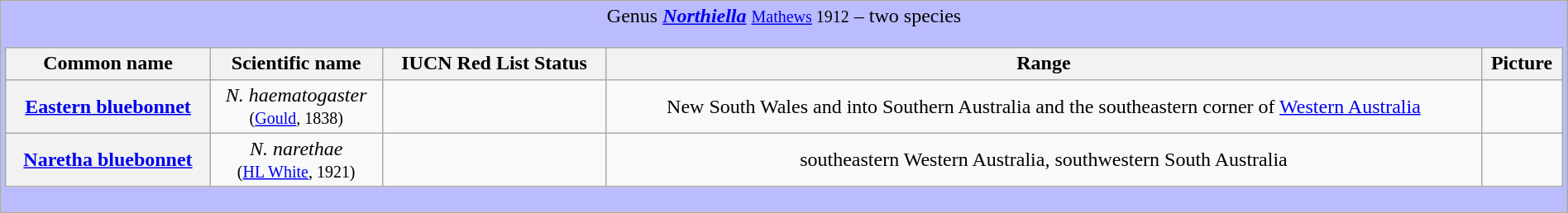<table class="wikitable" style="width:100%;text-align:center">
<tr>
<td colspan="100%" align="center" bgcolor="#BBBBFF">Genus <strong><em><a href='#'>Northiella</a></em></strong> <small><a href='#'>Mathews</a> 1912</small> – two species<br><table class="wikitable" style="width:100%;text-align:center">
<tr>
<th scope="col">Common name</th>
<th scope="col">Scientific name</th>
<th scope="col">IUCN Red List Status</th>
<th scope="col">Range</th>
<th scope="col">Picture</th>
</tr>
<tr>
<th scope="row"><a href='#'>Eastern bluebonnet</a></th>
<td><em>N. haematogaster</em> <br><small>(<a href='#'>Gould</a>, 1838)</small></td>
<td></td>
<td>New South Wales and into Southern Australia and the southeastern corner of <a href='#'>Western Australia</a></td>
<td></td>
</tr>
<tr>
<th scope="row"><a href='#'>Naretha bluebonnet</a></th>
<td><em>N. narethae</em> <br><small>(<a href='#'>HL White</a>, 1921)</small></td>
<td> </td>
<td>southeastern Western Australia, southwestern South Australia</td>
<td></td>
</tr>
</table>
</td>
</tr>
</table>
